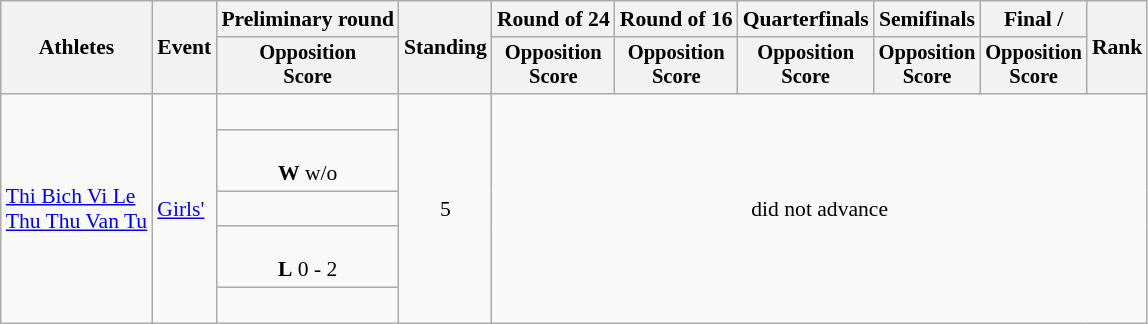<table class=wikitable style="font-size:90%">
<tr>
<th rowspan="2">Athletes</th>
<th rowspan="2">Event</th>
<th>Preliminary round</th>
<th rowspan="2">Standing</th>
<th>Round of 24</th>
<th>Round of 16</th>
<th>Quarterfinals</th>
<th>Semifinals</th>
<th>Final / </th>
<th rowspan=2>Rank</th>
</tr>
<tr style="font-size:95%">
<th>Opposition<br>Score</th>
<th>Opposition<br>Score</th>
<th>Opposition<br>Score</th>
<th>Opposition<br>Score</th>
<th>Opposition<br>Score</th>
<th>Opposition<br>Score</th>
</tr>
<tr align=center>
<td align=left rowspan=5><a href='#'>Thi Bich Vi Le</a><br><a href='#'>Thu Thu Van Tu</a></td>
<td align=left rowspan=5><a href='#'>Girls'</a></td>
<td><br></td>
<td rowspan=5>5</td>
<td rowspan=5 colspan=6>did not advance</td>
</tr>
<tr align=center>
<td><br><strong>W</strong> w/o</td>
</tr>
<tr align=center>
<td><br></td>
</tr>
<tr align=center>
<td><br><strong>L</strong>  0 - 2</td>
</tr>
<tr align=center>
<td><br></td>
</tr>
</table>
